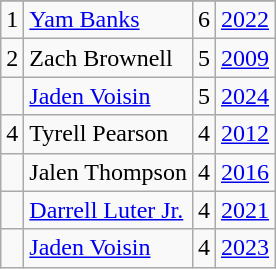<table class="wikitable">
<tr>
</tr>
<tr>
<td>1</td>
<td><a href='#'>Yam Banks</a></td>
<td>6</td>
<td><a href='#'>2022</a></td>
</tr>
<tr>
<td>2</td>
<td>Zach Brownell</td>
<td>5</td>
<td><a href='#'>2009</a></td>
</tr>
<tr>
<td></td>
<td><a href='#'>Jaden Voisin</a></td>
<td>5</td>
<td><a href='#'>2024</a></td>
</tr>
<tr>
<td>4</td>
<td>Tyrell Pearson</td>
<td>4</td>
<td><a href='#'>2012</a></td>
</tr>
<tr>
<td></td>
<td>Jalen Thompson</td>
<td>4</td>
<td><a href='#'>2016</a></td>
</tr>
<tr>
<td></td>
<td><a href='#'>Darrell Luter Jr.</a></td>
<td>4</td>
<td><a href='#'>2021</a></td>
</tr>
<tr>
<td></td>
<td><a href='#'>Jaden Voisin</a></td>
<td>4</td>
<td><a href='#'>2023</a></td>
</tr>
</table>
